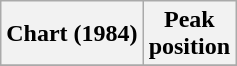<table class="wikitable sortable plainrowheaders">
<tr>
<th>Chart (1984)</th>
<th>Peak<br>position</th>
</tr>
<tr>
</tr>
</table>
